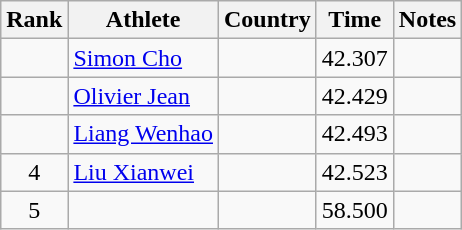<table class="wikitable sortable" style="text-align:center">
<tr>
<th>Rank</th>
<th>Athlete</th>
<th>Country</th>
<th>Time</th>
<th>Notes</th>
</tr>
<tr>
<td></td>
<td align=left><a href='#'>Simon Cho</a></td>
<td align=left></td>
<td>42.307</td>
<td></td>
</tr>
<tr>
<td></td>
<td align=left><a href='#'>Olivier Jean</a></td>
<td align=left></td>
<td>42.429</td>
<td></td>
</tr>
<tr>
<td></td>
<td align=left><a href='#'>Liang Wenhao</a></td>
<td align=left></td>
<td>42.493</td>
<td></td>
</tr>
<tr>
<td>4</td>
<td align=left><a href='#'>Liu Xianwei</a></td>
<td align=left></td>
<td>42.523</td>
<td></td>
</tr>
<tr>
<td>5</td>
<td align=left></td>
<td align=left></td>
<td>58.500</td>
<td></td>
</tr>
</table>
